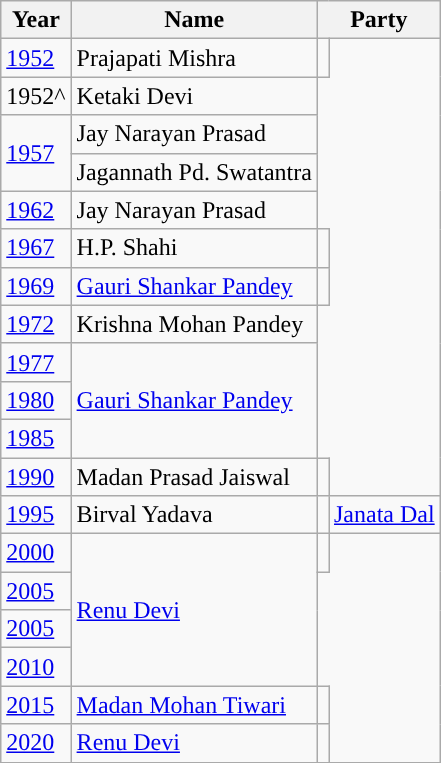<table class="wikitable sortable">
<tr>
<th>Year</th>
<th>Name</th>
<th colspan="2">Party</th>
</tr>
<tr>
<td><a href='#'>1952</a></td>
<td>Prajapati Mishra</td>
<td></td>
</tr>
<tr>
<td>1952^</td>
<td>Ketaki Devi</td>
</tr>
<tr>
<td rowspan="2"><a href='#'>1957</a></td>
<td>Jay Narayan Prasad</td>
</tr>
<tr>
<td>Jagannath Pd. Swatantra</td>
</tr>
<tr>
<td><a href='#'>1962</a></td>
<td>Jay Narayan Prasad</td>
</tr>
<tr>
<td><a href='#'>1967</a></td>
<td>H.P. Shahi</td>
<td></td>
</tr>
<tr>
<td><a href='#'>1969</a></td>
<td><a href='#'>Gauri Shankar Pandey</a></td>
<td></td>
</tr>
<tr>
<td><a href='#'>1972</a></td>
<td>Krishna Mohan Pandey</td>
</tr>
<tr>
<td><a href='#'>1977</a></td>
<td rowspan="3"><a href='#'>Gauri Shankar Pandey</a></td>
</tr>
<tr>
<td><a href='#'>1980</a></td>
</tr>
<tr>
<td><a href='#'>1985</a></td>
</tr>
<tr>
<td><a href='#'>1990</a></td>
<td>Madan Prasad Jaiswal</td>
<td></td>
</tr>
<tr>
<td><a href='#'>1995</a></td>
<td>Birval Yadava</td>
<td style="background-color: "></td>
<td rowspan=""><a href='#'>Janata Dal</a></td>
</tr>
<tr>
<td><a href='#'>2000</a></td>
<td rowspan="4"><a href='#'>Renu Devi</a></td>
<td></td>
</tr>
<tr>
<td><a href='#'>2005</a></td>
</tr>
<tr>
<td><a href='#'>2005</a></td>
</tr>
<tr>
<td><a href='#'>2010</a></td>
</tr>
<tr>
<td><a href='#'>2015</a></td>
<td><a href='#'>Madan Mohan Tiwari</a></td>
<td></td>
</tr>
<tr>
<td><a href='#'>2020</a></td>
<td><a href='#'>Renu Devi</a></td>
<td></td>
</tr>
</table>
